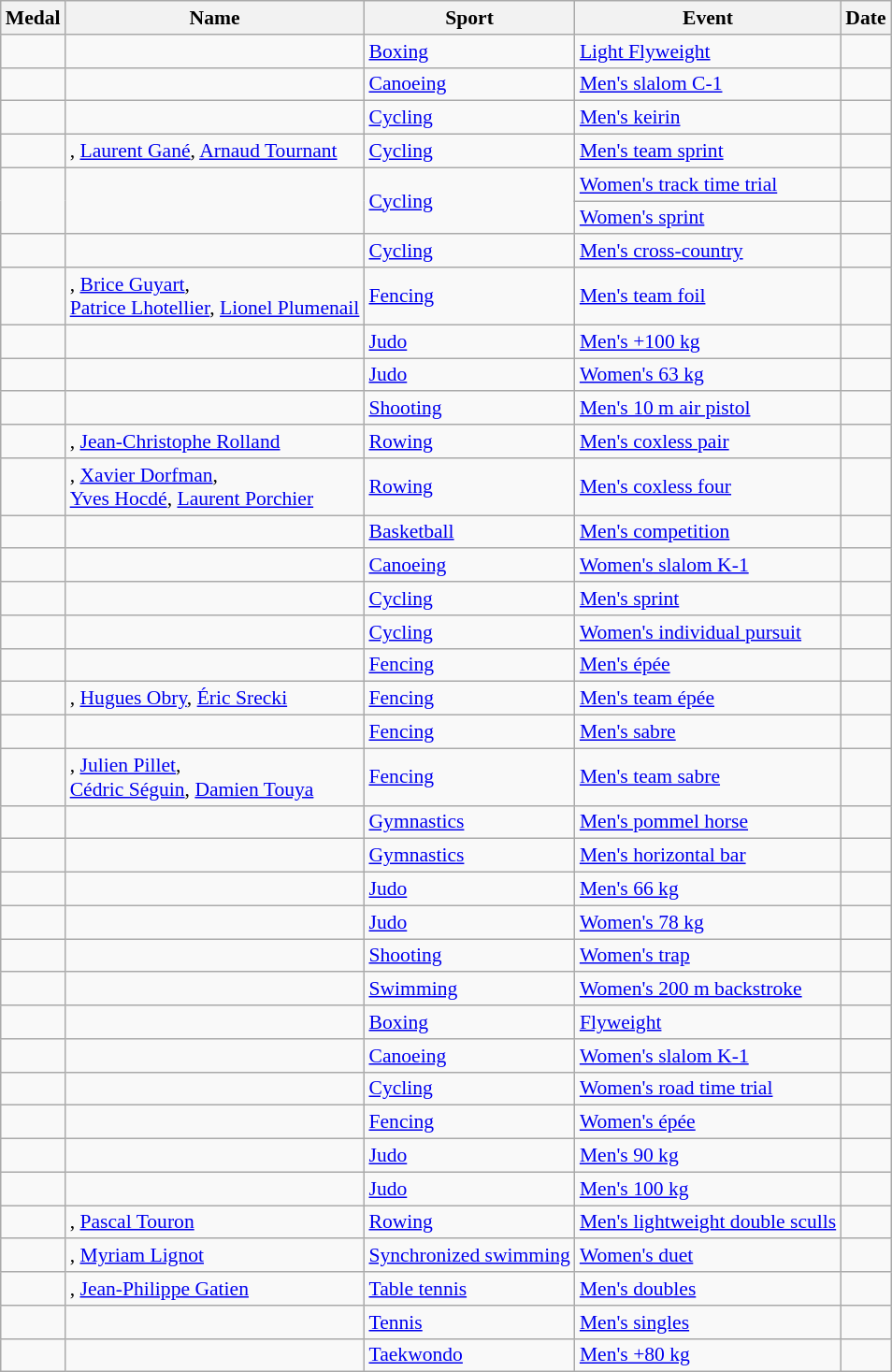<table class="wikitable sortable" style="font-size:90%">
<tr>
<th>Medal</th>
<th>Name</th>
<th>Sport</th>
<th>Event</th>
<th>Date</th>
</tr>
<tr>
<td></td>
<td></td>
<td><a href='#'>Boxing</a></td>
<td><a href='#'>Light Flyweight</a></td>
<td></td>
</tr>
<tr>
<td></td>
<td></td>
<td><a href='#'>Canoeing</a></td>
<td><a href='#'>Men's slalom C-1</a></td>
<td></td>
</tr>
<tr>
<td></td>
<td></td>
<td><a href='#'>Cycling</a></td>
<td><a href='#'>Men's keirin</a></td>
<td></td>
</tr>
<tr>
<td></td>
<td>, <a href='#'>Laurent Gané</a>, <a href='#'>Arnaud Tournant</a></td>
<td><a href='#'>Cycling</a></td>
<td><a href='#'>Men's team sprint</a></td>
<td></td>
</tr>
<tr>
<td rowspan=2></td>
<td rowspan=2></td>
<td rowspan=2><a href='#'>Cycling</a></td>
<td><a href='#'>Women's track time trial</a></td>
<td></td>
</tr>
<tr>
<td><a href='#'>Women's sprint</a></td>
<td></td>
</tr>
<tr>
<td></td>
<td></td>
<td><a href='#'>Cycling</a></td>
<td><a href='#'>Men's cross-country</a></td>
<td></td>
</tr>
<tr>
<td></td>
<td>, <a href='#'>Brice Guyart</a>,<br><a href='#'>Patrice Lhotellier</a>, <a href='#'>Lionel Plumenail</a></td>
<td><a href='#'>Fencing</a></td>
<td><a href='#'>Men's team foil</a></td>
<td></td>
</tr>
<tr>
<td></td>
<td></td>
<td><a href='#'>Judo</a></td>
<td><a href='#'>Men's +100 kg</a></td>
<td></td>
</tr>
<tr>
<td></td>
<td></td>
<td><a href='#'>Judo</a></td>
<td><a href='#'>Women's 63 kg</a></td>
<td></td>
</tr>
<tr>
<td></td>
<td></td>
<td><a href='#'>Shooting</a></td>
<td><a href='#'>Men's 10 m air pistol</a></td>
<td></td>
</tr>
<tr>
<td></td>
<td>, <a href='#'>Jean-Christophe Rolland</a></td>
<td><a href='#'>Rowing</a></td>
<td><a href='#'>Men's coxless pair</a></td>
<td></td>
</tr>
<tr>
<td></td>
<td>, <a href='#'>Xavier Dorfman</a>,<br><a href='#'>Yves Hocdé</a>, <a href='#'>Laurent Porchier</a></td>
<td><a href='#'>Rowing</a></td>
<td><a href='#'>Men's coxless four</a></td>
<td></td>
</tr>
<tr>
<td></td>
<td><br></td>
<td><a href='#'>Basketball</a></td>
<td><a href='#'>Men's competition</a></td>
<td></td>
</tr>
<tr>
<td></td>
<td></td>
<td><a href='#'>Canoeing</a></td>
<td><a href='#'>Women's slalom K-1</a></td>
<td></td>
</tr>
<tr>
<td></td>
<td></td>
<td><a href='#'>Cycling</a></td>
<td><a href='#'>Men's sprint</a></td>
<td></td>
</tr>
<tr>
<td></td>
<td></td>
<td><a href='#'>Cycling</a></td>
<td><a href='#'>Women's individual pursuit</a></td>
<td></td>
</tr>
<tr>
<td></td>
<td></td>
<td><a href='#'>Fencing</a></td>
<td><a href='#'>Men's épée</a></td>
<td></td>
</tr>
<tr>
<td></td>
<td>, <a href='#'>Hugues Obry</a>, <a href='#'>Éric Srecki</a></td>
<td><a href='#'>Fencing</a></td>
<td><a href='#'>Men's team épée</a></td>
<td></td>
</tr>
<tr>
<td></td>
<td></td>
<td><a href='#'>Fencing</a></td>
<td><a href='#'>Men's sabre</a></td>
<td></td>
</tr>
<tr>
<td></td>
<td>, <a href='#'>Julien Pillet</a>,<br><a href='#'>Cédric Séguin</a>, <a href='#'>Damien Touya</a></td>
<td><a href='#'>Fencing</a></td>
<td><a href='#'>Men's team sabre</a></td>
<td></td>
</tr>
<tr>
<td></td>
<td></td>
<td><a href='#'>Gymnastics</a></td>
<td><a href='#'>Men's pommel horse</a></td>
<td></td>
</tr>
<tr>
<td></td>
<td></td>
<td><a href='#'>Gymnastics</a></td>
<td><a href='#'>Men's horizontal bar</a></td>
<td></td>
</tr>
<tr>
<td></td>
<td></td>
<td><a href='#'>Judo</a></td>
<td><a href='#'>Men's 66 kg</a></td>
<td></td>
</tr>
<tr>
<td></td>
<td></td>
<td><a href='#'>Judo</a></td>
<td><a href='#'>Women's 78 kg</a></td>
<td></td>
</tr>
<tr>
<td></td>
<td></td>
<td><a href='#'>Shooting</a></td>
<td><a href='#'>Women's trap</a></td>
<td></td>
</tr>
<tr>
<td></td>
<td></td>
<td><a href='#'>Swimming</a></td>
<td><a href='#'>Women's 200 m backstroke</a></td>
<td></td>
</tr>
<tr>
<td></td>
<td></td>
<td><a href='#'>Boxing</a></td>
<td><a href='#'>Flyweight</a></td>
<td></td>
</tr>
<tr>
<td></td>
<td></td>
<td><a href='#'>Canoeing</a></td>
<td><a href='#'>Women's slalom K-1</a></td>
<td></td>
</tr>
<tr>
<td></td>
<td></td>
<td><a href='#'>Cycling</a></td>
<td><a href='#'>Women's road time trial</a></td>
<td></td>
</tr>
<tr>
<td></td>
<td></td>
<td><a href='#'>Fencing</a></td>
<td><a href='#'>Women's épée</a></td>
<td></td>
</tr>
<tr>
<td></td>
<td></td>
<td><a href='#'>Judo</a></td>
<td><a href='#'>Men's 90 kg</a></td>
<td></td>
</tr>
<tr>
<td></td>
<td></td>
<td><a href='#'>Judo</a></td>
<td><a href='#'>Men's 100 kg</a></td>
<td></td>
</tr>
<tr>
<td></td>
<td>, <a href='#'>Pascal Touron</a></td>
<td><a href='#'>Rowing</a></td>
<td><a href='#'>Men's lightweight double sculls</a></td>
<td></td>
</tr>
<tr>
<td></td>
<td>, <a href='#'>Myriam Lignot</a></td>
<td><a href='#'>Synchronized swimming</a></td>
<td><a href='#'>Women's duet</a></td>
<td></td>
</tr>
<tr>
<td></td>
<td>, <a href='#'>Jean-Philippe Gatien</a></td>
<td><a href='#'>Table tennis</a></td>
<td><a href='#'>Men's doubles</a></td>
<td></td>
</tr>
<tr>
<td></td>
<td></td>
<td><a href='#'>Tennis</a></td>
<td><a href='#'>Men's singles</a></td>
<td></td>
</tr>
<tr>
<td></td>
<td></td>
<td><a href='#'>Taekwondo</a></td>
<td><a href='#'>Men's +80 kg</a></td>
<td></td>
</tr>
</table>
